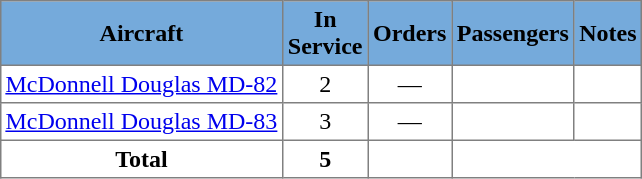<table class="toccolours" border="1" cellpadding="3" style="margin:1em auto; border-collapse:collapse">
<tr bgcolor=#75aadb>
<th>Aircraft</th>
<th>In<br>Service</th>
<th>Orders</th>
<th>Passengers</th>
<th>Notes</th>
</tr>
<tr>
<td><a href='#'>McDonnell Douglas MD-82</a></td>
<td align="center">2</td>
<td align="center">—</td>
<td align="center"></td>
<td></td>
</tr>
<tr>
<td><a href='#'>McDonnell Douglas MD-83</a></td>
<td align="center">3</td>
<td align="center">—</td>
<td align="center"></td>
<td></td>
</tr>
<tr>
<th>Total</th>
<th>5</th>
<th></th>
<th colspan="2"></th>
</tr>
</table>
